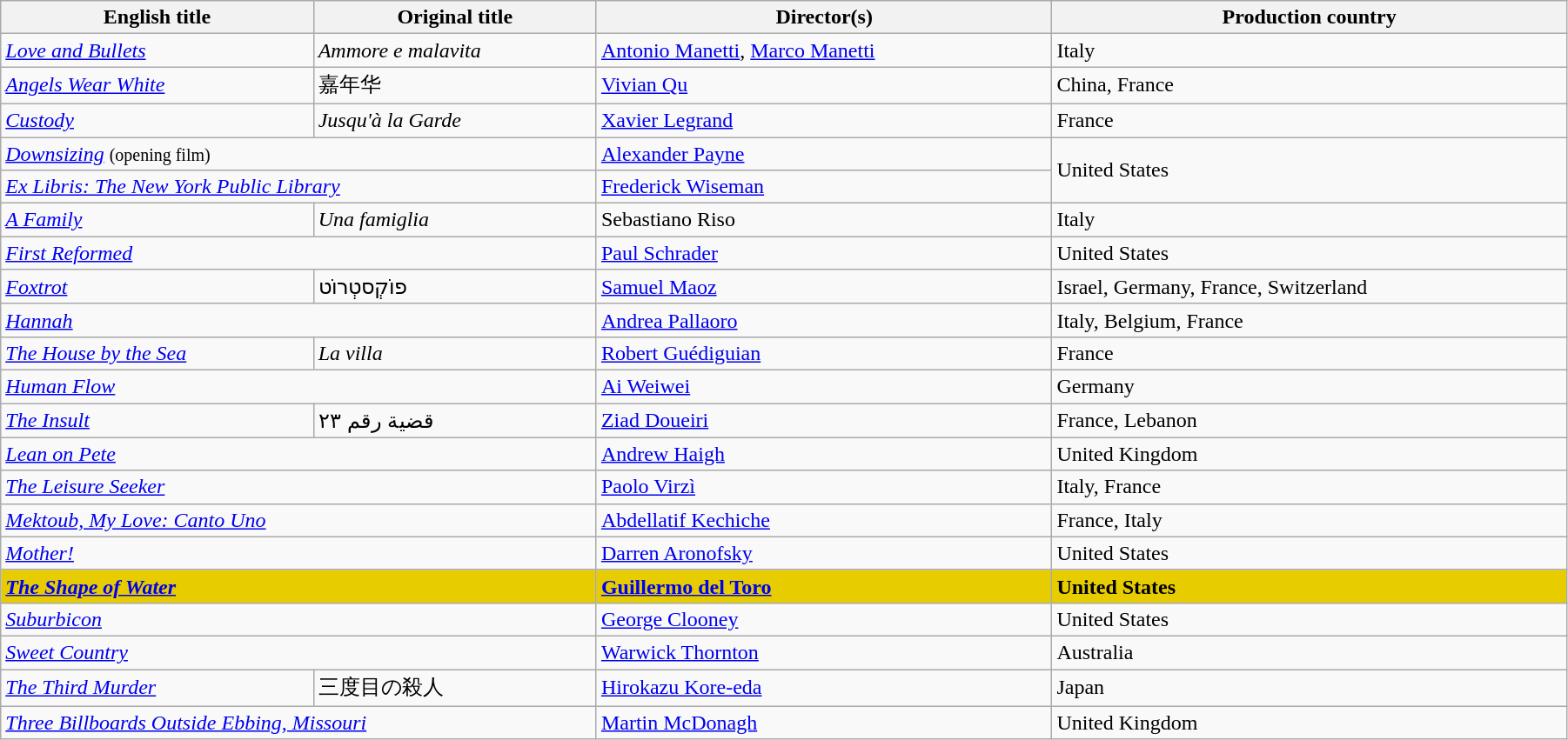<table class="wikitable" style="width:95%; margin-bottom:2px">
<tr>
<th>English title</th>
<th>Original title</th>
<th>Director(s)</th>
<th>Production country</th>
</tr>
<tr>
<td><em><a href='#'>Love and Bullets</a></em></td>
<td><em>Ammore e malavita</em></td>
<td data-sort-value="Manetti"><a href='#'>Antonio Manetti</a>, <a href='#'>Marco Manetti</a></td>
<td>Italy</td>
</tr>
<tr>
<td><em><a href='#'>Angels Wear White</a></em></td>
<td>嘉年华</td>
<td data-sort-value="Qu"><a href='#'>Vivian Qu</a></td>
<td>China, France</td>
</tr>
<tr>
<td><em><a href='#'>Custody</a></em></td>
<td><em>Jusqu'à la Garde</em></td>
<td data-sort-value="Legrand"><a href='#'>Xavier Legrand</a></td>
<td>France</td>
</tr>
<tr>
<td colspan=2><em><a href='#'>Downsizing</a></em> <small>(opening film)</small></td>
<td data-sort-value="Payne"><a href='#'>Alexander Payne</a></td>
<td rowspan="2">United States</td>
</tr>
<tr>
<td colspan=2><em><a href='#'>Ex Libris: The New York Public Library</a></em></td>
<td data-sort-value="Wiseman"><a href='#'>Frederick Wiseman</a></td>
</tr>
<tr>
<td data-sort-value="Family"><em><a href='#'>A Family</a></em></td>
<td data-sort-value="Famiglia"><em>Una famiglia</em></td>
<td data-sort-value="Riso">Sebastiano Riso</td>
<td>Italy</td>
</tr>
<tr>
<td colspan=2><em><a href='#'>First Reformed</a></em></td>
<td data-sort-value="Schrader"><a href='#'>Paul Schrader</a></td>
<td>United States</td>
</tr>
<tr>
<td><em><a href='#'>Foxtrot</a></em></td>
<td>פוֹקְסטְרוֹט</td>
<td data-sort-value="Maoz"><a href='#'>Samuel Maoz</a></td>
<td>Israel, Germany, France, Switzerland</td>
</tr>
<tr>
<td colspan=2><em><a href='#'>Hannah</a></em></td>
<td data-sort-value="Pallaoro"><a href='#'>Andrea Pallaoro</a></td>
<td>Italy, Belgium, France</td>
</tr>
<tr>
<td data-sort-value="House"><em><a href='#'>The House by the Sea</a></em></td>
<td data-sort-value="Villa"><em>La villa</em></td>
<td data-sort-value="Guediguian"><a href='#'>Robert Guédiguian</a></td>
<td>France</td>
</tr>
<tr>
<td colspan=2><em><a href='#'>Human Flow</a></em></td>
<td data-sort-value="Weiwei"><a href='#'>Ai Weiwei</a></td>
<td>Germany</td>
</tr>
<tr>
<td data-sort-value="Insult"><em><a href='#'>The Insult</a></em></td>
<td data-sort-value="Insulte">قضية رقم ٢٣</td>
<td data-sort-value="Doueiri"><a href='#'>Ziad Doueiri</a></td>
<td>France, Lebanon</td>
</tr>
<tr>
<td colspan=2><em><a href='#'>Lean on Pete</a></em></td>
<td data-sort-value="Haigh"><a href='#'>Andrew Haigh</a></td>
<td>United Kingdom</td>
</tr>
<tr>
<td colspan=2 data-sort-value="Leisure"><em><a href='#'>The Leisure Seeker</a></em></td>
<td data-sort-value="Virzì"><a href='#'>Paolo Virzì</a></td>
<td>Italy, France</td>
</tr>
<tr>
<td colspan="2"><em><a href='#'>Mektoub, My Love: Canto Uno</a></em></td>
<td data-sort-value="Kechiche"><a href='#'>Abdellatif Kechiche</a></td>
<td>France, Italy</td>
</tr>
<tr>
<td colspan=2><em><a href='#'>Mother!</a></em></td>
<td data-sort-value="Aronofsky"><a href='#'>Darren Aronofsky</a></td>
<td>United States</td>
</tr>
<tr style="background:#E7CD00;">
<td colspan=2 data-sort-value="Shape"><strong><em><a href='#'>The Shape of Water</a></em></strong></td>
<td data-sort-value="Del Toro"><strong><a href='#'>Guillermo del Toro</a></strong></td>
<td><strong>United States</strong></td>
</tr>
<tr>
<td colspan=2><em><a href='#'>Suburbicon</a></em></td>
<td data-sort-value="Clooney"><a href='#'>George Clooney</a></td>
<td>United States</td>
</tr>
<tr>
<td colspan=2><em><a href='#'>Sweet Country</a></em></td>
<td data-sort-value="Thornton"><a href='#'>Warwick Thornton</a></td>
<td>Australia</td>
</tr>
<tr>
<td data-sort-value="Third"><em><a href='#'>The Third Murder</a></em></td>
<td>三度目の殺人</td>
<td data-sort-value="Hirokazu"><a href='#'>Hirokazu Kore-eda</a></td>
<td>Japan</td>
</tr>
<tr>
<td colspan=2><em><a href='#'>Three Billboards Outside Ebbing, Missouri</a></em></td>
<td data-sort-value="McDonagh"><a href='#'>Martin McDonagh</a></td>
<td>United Kingdom</td>
</tr>
</table>
